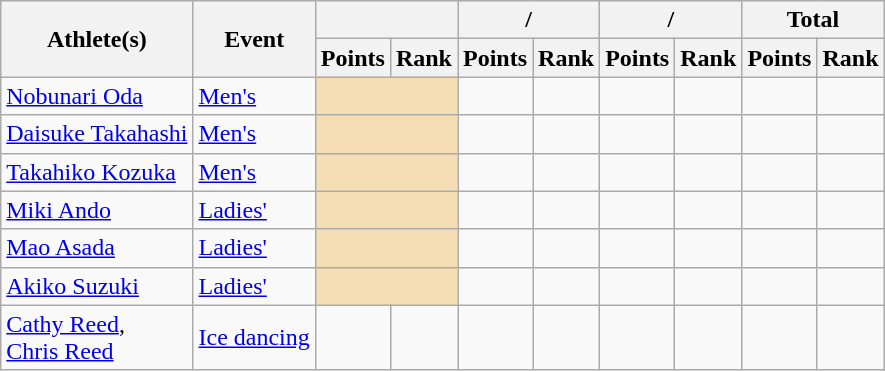<table class="wikitable">
<tr>
<th rowspan="2">Athlete(s)</th>
<th rowspan="2">Event</th>
<th colspan="2"></th>
<th colspan="2">/</th>
<th colspan="2">/</th>
<th colspan="2">Total</th>
</tr>
<tr>
<th>Points</th>
<th>Rank</th>
<th>Points</th>
<th>Rank</th>
<th>Points</th>
<th>Rank</th>
<th>Points</th>
<th>Rank</th>
</tr>
<tr>
<td><a href='#'>Nobunari Oda</a></td>
<td><a href='#'>Men's</a></td>
<td colspan= 2 bgcolor="wheat"></td>
<td></td>
<td></td>
<td></td>
<td></td>
<td></td>
<td></td>
</tr>
<tr>
<td><a href='#'>Daisuke Takahashi</a></td>
<td><a href='#'>Men's</a></td>
<td colspan= 2 bgcolor="wheat"></td>
<td></td>
<td></td>
<td></td>
<td></td>
<td></td>
<td></td>
</tr>
<tr>
<td><a href='#'>Takahiko Kozuka</a></td>
<td><a href='#'>Men's</a></td>
<td colspan= 2 bgcolor="wheat"></td>
<td></td>
<td></td>
<td></td>
<td></td>
<td></td>
<td></td>
</tr>
<tr>
<td><a href='#'>Miki Ando</a></td>
<td><a href='#'>Ladies'</a></td>
<td colspan= 2 bgcolor="wheat"></td>
<td></td>
<td></td>
<td></td>
<td></td>
<td></td>
<td></td>
</tr>
<tr>
<td><a href='#'>Mao Asada</a></td>
<td><a href='#'>Ladies'</a></td>
<td colspan= 2 bgcolor="wheat"></td>
<td></td>
<td></td>
<td></td>
<td></td>
<td></td>
<td></td>
</tr>
<tr>
<td><a href='#'>Akiko Suzuki</a></td>
<td><a href='#'>Ladies'</a></td>
<td colspan= 2 bgcolor="wheat"></td>
<td></td>
<td></td>
<td></td>
<td></td>
<td></td>
<td></td>
</tr>
<tr>
<td><a href='#'>Cathy Reed</a>, <br><a href='#'>Chris Reed</a></td>
<td><a href='#'>Ice dancing</a></td>
<td></td>
<td></td>
<td></td>
<td></td>
<td></td>
<td></td>
<td></td>
<td></td>
</tr>
</table>
